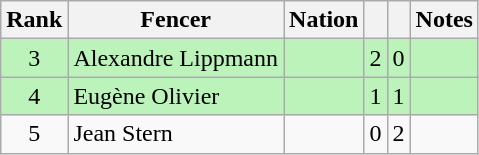<table class="wikitable sortable" style="text-align:center">
<tr>
<th>Rank</th>
<th>Fencer</th>
<th>Nation</th>
<th></th>
<th></th>
<th>Notes</th>
</tr>
<tr bgcolor=bbf3bb>
<td>3</td>
<td align=left>Alexandre Lippmann</td>
<td align=left></td>
<td>2</td>
<td>0</td>
<td></td>
</tr>
<tr bgcolor=bbf3bb>
<td>4</td>
<td align=left>Eugène Olivier</td>
<td align=left></td>
<td>1</td>
<td>1</td>
<td></td>
</tr>
<tr>
<td>5</td>
<td align=left>Jean Stern</td>
<td align=left></td>
<td>0</td>
<td>2</td>
<td></td>
</tr>
</table>
